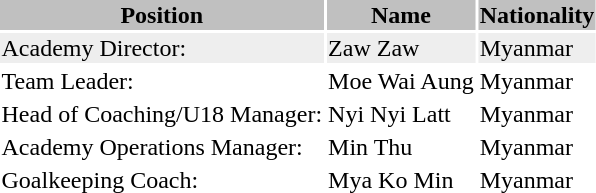<table class="toccolours">
<tr>
<th style="background:silver;">Position</th>
<th style="background:silver;">Name</th>
<th style="background:silver;">Nationality</th>
</tr>
<tr style="background:#eee;">
<td>Academy Director:</td>
<td>Zaw Zaw</td>
<td> Myanmar</td>
</tr>
<tr>
<td>Team Leader:</td>
<td>Moe Wai Aung</td>
<td> Myanmar</td>
</tr>
<tr>
<td>Head of Coaching/U18 Manager:</td>
<td>Nyi Nyi Latt</td>
<td> Myanmar</td>
</tr>
<tr>
<td>Academy Operations Manager:</td>
<td>Min Thu</td>
<td> Myanmar</td>
</tr>
<tr>
<td>Goalkeeping Coach:</td>
<td>Mya Ko Min</td>
<td> Myanmar</td>
</tr>
</table>
